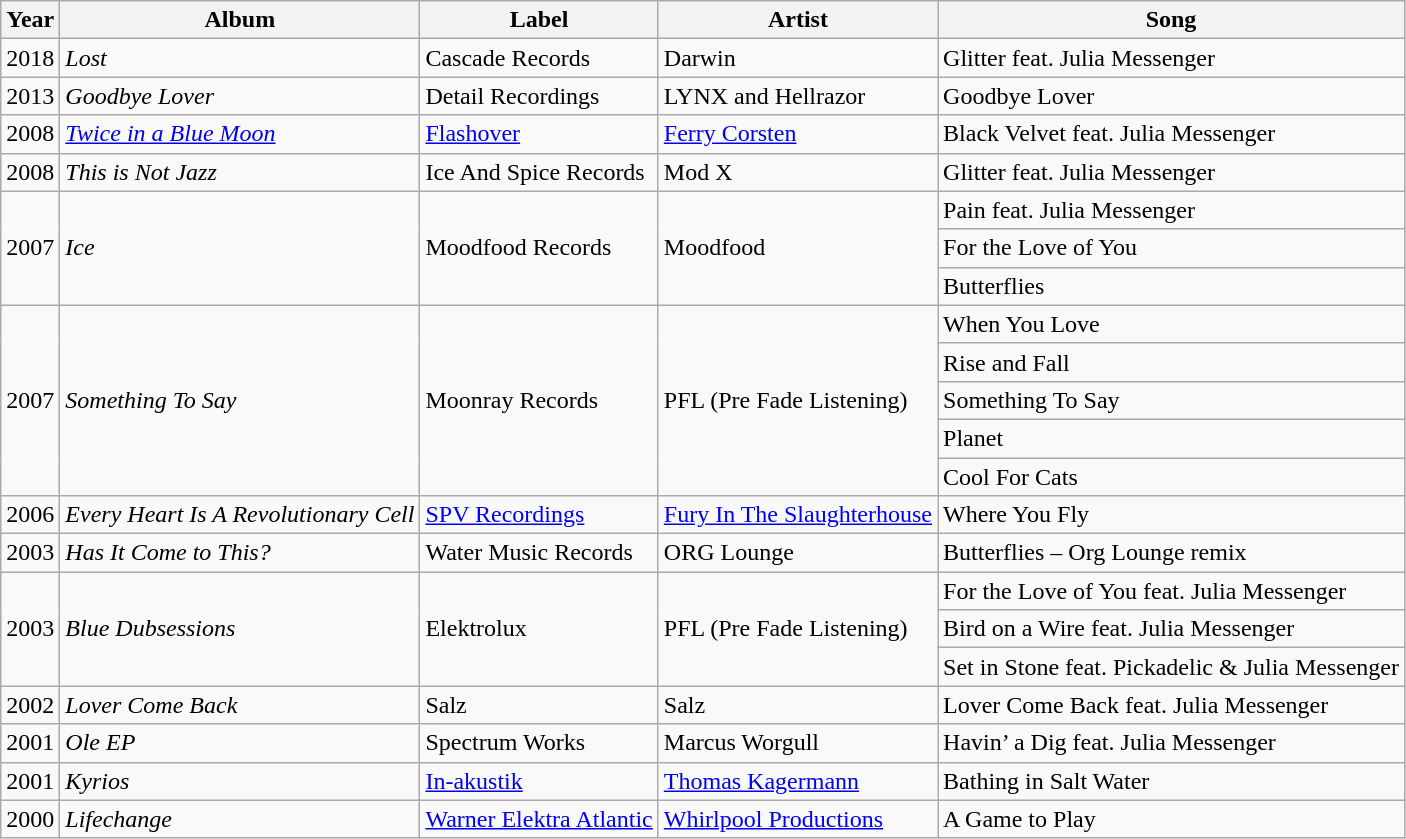<table class="wikitable">
<tr>
<th>Year</th>
<th>Album</th>
<th>Label</th>
<th>Artist</th>
<th>Song</th>
</tr>
<tr>
<td>2018</td>
<td><em>Lost</em></td>
<td>Cascade Records</td>
<td>Darwin</td>
<td>Glitter feat. Julia Messenger</td>
</tr>
<tr>
<td>2013</td>
<td><em>Goodbye Lover</em></td>
<td>Detail Recordings</td>
<td>LYNX and Hellrazor</td>
<td>Goodbye Lover</td>
</tr>
<tr>
<td>2008</td>
<td><em><a href='#'>Twice in a Blue Moon</a></em></td>
<td><a href='#'>Flashover</a></td>
<td><a href='#'>Ferry Corsten</a></td>
<td>Black Velvet feat. Julia Messenger</td>
</tr>
<tr>
<td>2008</td>
<td><em>This is Not Jazz</em></td>
<td>Ice And Spice Records</td>
<td>Mod X</td>
<td>Glitter feat. Julia Messenger</td>
</tr>
<tr>
<td rowspan="3">2007</td>
<td rowspan="3"><em>Ice</em></td>
<td rowspan="3">Moodfood Records</td>
<td rowspan="3">Moodfood</td>
<td>Pain feat. Julia Messenger</td>
</tr>
<tr>
<td>For the Love of You</td>
</tr>
<tr>
<td>Butterflies</td>
</tr>
<tr>
<td rowspan="5">2007</td>
<td rowspan="5"><em>Something To Say</em></td>
<td rowspan="5">Moonray Records</td>
<td rowspan="5">PFL (Pre Fade Listening)</td>
<td>When You Love</td>
</tr>
<tr>
<td>Rise and Fall</td>
</tr>
<tr>
<td>Something To Say</td>
</tr>
<tr>
<td>Planet</td>
</tr>
<tr>
<td>Cool For Cats</td>
</tr>
<tr>
<td>2006</td>
<td><em>Every Heart Is A Revolutionary Cell</em></td>
<td><a href='#'>SPV Recordings</a></td>
<td><a href='#'>Fury In The Slaughterhouse</a></td>
<td>Where You Fly</td>
</tr>
<tr>
<td>2003</td>
<td><em>Has It Come to This?</em></td>
<td>Water Music Records</td>
<td>ORG Lounge</td>
<td>Butterflies – Org Lounge remix</td>
</tr>
<tr>
<td rowspan="3">2003</td>
<td rowspan="3"><em>Blue Dubsessions</em></td>
<td rowspan="3">Elektrolux</td>
<td rowspan="3">PFL (Pre Fade Listening)</td>
<td>For the Love of You feat. Julia Messenger</td>
</tr>
<tr>
<td>Bird on a Wire feat. Julia Messenger</td>
</tr>
<tr>
<td>Set in Stone feat. Pickadelic & Julia Messenger</td>
</tr>
<tr>
<td>2002</td>
<td><em>Lover Come Back</em></td>
<td>Salz</td>
<td>Salz</td>
<td>Lover Come Back feat. Julia Messenger</td>
</tr>
<tr>
<td>2001</td>
<td><em>Ole EP</em></td>
<td>Spectrum Works</td>
<td>Marcus Worgull</td>
<td>Havin’ a Dig feat. Julia Messenger</td>
</tr>
<tr>
<td>2001</td>
<td><em>Kyrios</em></td>
<td><a href='#'>In-akustik</a></td>
<td><a href='#'>Thomas Kagermann</a></td>
<td>Bathing in Salt Water</td>
</tr>
<tr>
<td>2000</td>
<td><em>Lifechange</em></td>
<td><a href='#'>Warner Elektra Atlantic</a></td>
<td><a href='#'>Whirlpool Productions</a></td>
<td>A Game to Play</td>
</tr>
</table>
